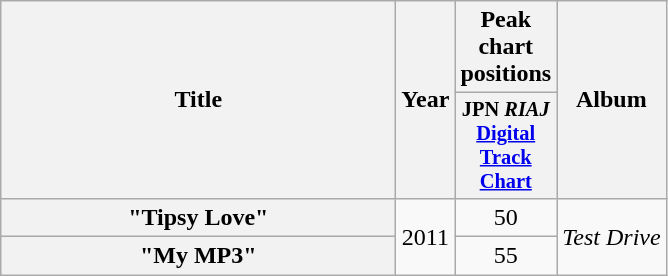<table class="wikitable plainrowheaders" style="text-align:center;">
<tr>
<th scope="col" rowspan="2" style="width:16em;">Title</th>
<th scope="col" rowspan="2">Year</th>
<th scope="col" colspan="1">Peak chart positions</th>
<th scope="col" rowspan="2">Album</th>
</tr>
<tr>
<th style="width:3em;font-size:85%">JPN <em>RIAJ</em><br><a href='#'>Digital<br>Track<br>Chart</a><br></th>
</tr>
<tr>
<th scope="row">"Tipsy Love"</th>
<td rowspan="2">2011</td>
<td>50</td>
<td rowspan="2"><em>Test Drive</em></td>
</tr>
<tr>
<th scope="row">"My MP3"</th>
<td>55</td>
</tr>
</table>
